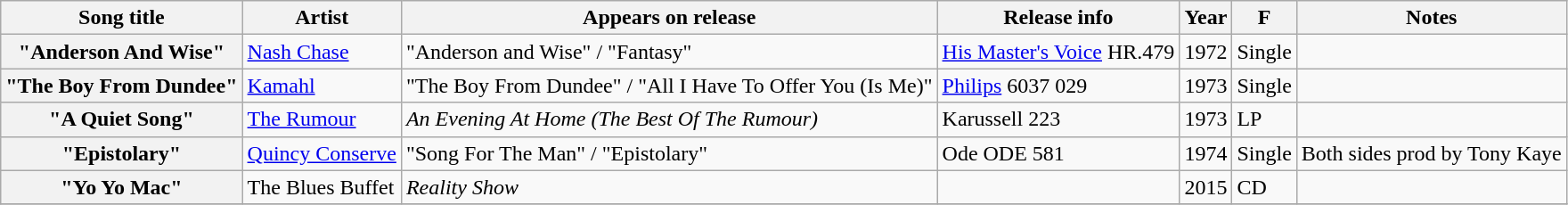<table class="wikitable plainrowheaders sortable">
<tr>
<th scope="col">Song title</th>
<th scope="col">Artist</th>
<th scope="col">Appears on release</th>
<th scope="col">Release info</th>
<th scope="col">Year</th>
<th scope="col">F</th>
<th scope="col" class="unsortable">Notes</th>
</tr>
<tr>
<th scope="row">"Anderson And Wise"</th>
<td><a href='#'>Nash Chase</a></td>
<td>"Anderson and Wise" / "Fantasy"</td>
<td><a href='#'>His Master's Voice</a> HR.479</td>
<td>1972</td>
<td>Single</td>
<td></td>
</tr>
<tr>
<th scope="row">"The Boy From Dundee"</th>
<td><a href='#'>Kamahl</a></td>
<td>"The Boy From Dundee" / "All I Have To Offer You (Is Me)"</td>
<td><a href='#'>Philips</a> 6037 029</td>
<td>1973</td>
<td>Single</td>
<td></td>
</tr>
<tr>
<th scope="row">"A Quiet Song"</th>
<td><a href='#'>The Rumour</a></td>
<td><em> An Evening At Home (The Best Of The Rumour)</em></td>
<td>Karussell  223</td>
<td>1973</td>
<td>LP</td>
<td></td>
</tr>
<tr>
<th scope="row">"Epistolary"</th>
<td><a href='#'>Quincy Conserve</a></td>
<td>"Song For The Man" / "Epistolary"</td>
<td>Ode ODE 581</td>
<td>1974</td>
<td>Single</td>
<td>Both sides prod by Tony Kaye</td>
</tr>
<tr>
<th scope="row">"Yo Yo Mac"</th>
<td>The Blues Buffet</td>
<td><em>Reality Show</em></td>
<td></td>
<td>2015</td>
<td>CD</td>
<td></td>
</tr>
<tr>
</tr>
</table>
